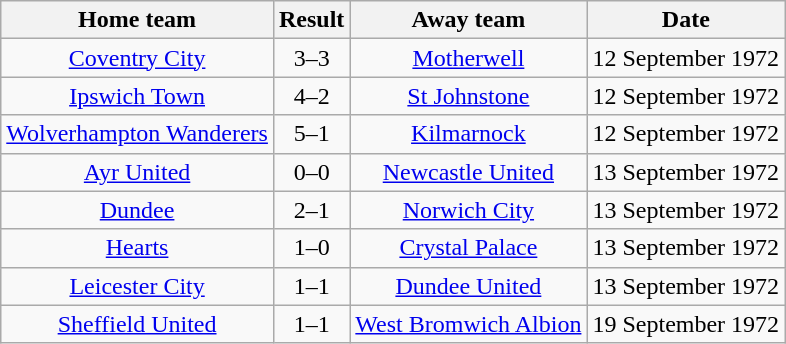<table class="wikitable" style="text-align: center">
<tr>
<th>Home team</th>
<th>Result</th>
<th>Away team</th>
<th>Date</th>
</tr>
<tr>
<td><a href='#'>Coventry City</a></td>
<td>3–3</td>
<td><a href='#'>Motherwell</a></td>
<td>12 September 1972</td>
</tr>
<tr>
<td><a href='#'>Ipswich Town</a></td>
<td>4–2</td>
<td><a href='#'>St Johnstone</a></td>
<td>12 September 1972</td>
</tr>
<tr>
<td><a href='#'>Wolverhampton Wanderers</a></td>
<td>5–1</td>
<td><a href='#'>Kilmarnock</a></td>
<td>12 September 1972</td>
</tr>
<tr>
<td><a href='#'>Ayr United</a></td>
<td>0–0</td>
<td><a href='#'>Newcastle United</a></td>
<td>13 September 1972</td>
</tr>
<tr>
<td><a href='#'>Dundee</a></td>
<td>2–1</td>
<td><a href='#'>Norwich City</a></td>
<td>13 September 1972</td>
</tr>
<tr>
<td><a href='#'>Hearts</a></td>
<td>1–0</td>
<td><a href='#'>Crystal Palace</a></td>
<td>13 September 1972</td>
</tr>
<tr>
<td><a href='#'>Leicester City</a></td>
<td>1–1</td>
<td><a href='#'>Dundee United</a></td>
<td>13 September 1972</td>
</tr>
<tr>
<td><a href='#'>Sheffield United</a></td>
<td>1–1</td>
<td><a href='#'>West Bromwich Albion</a></td>
<td>19 September 1972</td>
</tr>
</table>
